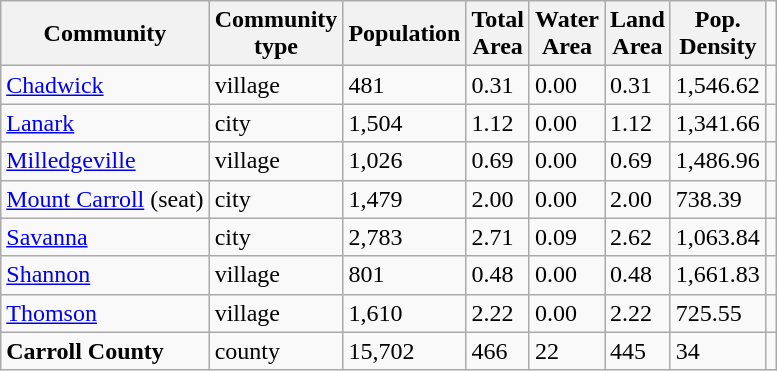<table class="wikitable sortable">
<tr>
<th>Community<br></th>
<th>Community<br>type</th>
<th>Population</th>
<th>Total<br>Area</th>
<th>Water<br>Area</th>
<th>Land<br>Area</th>
<th>Pop.<br>Density</th>
</tr>
<tr>
<td><a href='#'>Chadwick</a></td>
<td>village</td>
<td>481</td>
<td>0.31</td>
<td>0.00</td>
<td>0.31</td>
<td>1,546.62</td>
<td></td>
</tr>
<tr>
<td><a href='#'>Lanark</a></td>
<td>city</td>
<td>1,504</td>
<td>1.12</td>
<td>0.00</td>
<td>1.12</td>
<td>1,341.66</td>
<td></td>
</tr>
<tr>
<td><a href='#'>Milledgeville</a></td>
<td>village</td>
<td>1,026</td>
<td>0.69</td>
<td>0.00</td>
<td>0.69</td>
<td>1,486.96</td>
<td></td>
</tr>
<tr>
<td><a href='#'>Mount Carroll</a> (seat)</td>
<td>city</td>
<td>1,479</td>
<td>2.00</td>
<td>0.00</td>
<td>2.00</td>
<td>738.39</td>
<td></td>
</tr>
<tr>
<td><a href='#'>Savanna</a></td>
<td>city</td>
<td>2,783</td>
<td>2.71</td>
<td>0.09</td>
<td>2.62</td>
<td>1,063.84</td>
<td></td>
</tr>
<tr>
<td><a href='#'>Shannon</a></td>
<td>village</td>
<td>801</td>
<td>0.48</td>
<td>0.00</td>
<td>0.48</td>
<td>1,661.83</td>
<td></td>
</tr>
<tr>
<td><a href='#'>Thomson</a></td>
<td>village</td>
<td>1,610</td>
<td>2.22</td>
<td>0.00</td>
<td>2.22</td>
<td>725.55</td>
<td></td>
</tr>
<tr>
<td><strong>Carroll County</strong></td>
<td>county</td>
<td>15,702</td>
<td>466</td>
<td>22</td>
<td>445</td>
<td>34</td>
<td></td>
</tr>
</table>
